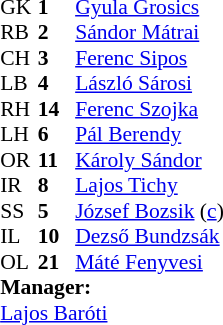<table cellspacing="0" cellpadding="0" style="font-size:90%; margin:0.2em auto;">
<tr>
<th width="25"></th>
<th width="25"></th>
</tr>
<tr>
<td>GK</td>
<td><strong>1</strong></td>
<td><a href='#'>Gyula Grosics</a></td>
</tr>
<tr>
<td>RB</td>
<td><strong>2</strong></td>
<td><a href='#'>Sándor Mátrai</a></td>
</tr>
<tr>
<td>CH</td>
<td><strong>3</strong></td>
<td><a href='#'>Ferenc Sipos</a></td>
</tr>
<tr>
<td>LB</td>
<td><strong>4</strong></td>
<td><a href='#'>László Sárosi</a></td>
</tr>
<tr>
<td>RH</td>
<td><strong>14</strong></td>
<td><a href='#'>Ferenc Szojka</a></td>
</tr>
<tr>
<td>LH</td>
<td><strong>6</strong></td>
<td><a href='#'>Pál Berendy</a></td>
</tr>
<tr>
<td>OR</td>
<td><strong>11</strong></td>
<td><a href='#'>Károly Sándor</a></td>
</tr>
<tr>
<td>IR</td>
<td><strong>8</strong></td>
<td><a href='#'>Lajos Tichy</a></td>
</tr>
<tr>
<td>SS</td>
<td><strong>5</strong></td>
<td><a href='#'>József Bozsik</a> (<a href='#'>c</a>)</td>
</tr>
<tr>
<td>IL</td>
<td><strong>10</strong></td>
<td><a href='#'>Dezső Bundzsák</a></td>
</tr>
<tr>
<td>OL</td>
<td><strong>21</strong></td>
<td><a href='#'>Máté Fenyvesi</a></td>
</tr>
<tr>
<td colspan=3><strong>Manager:</strong></td>
</tr>
<tr>
<td colspan=4><a href='#'>Lajos Baróti</a></td>
</tr>
</table>
